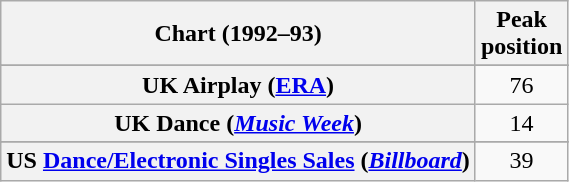<table class="wikitable sortable plainrowheaders" style="text-align:center">
<tr>
<th scope="col">Chart (1992–93)</th>
<th scope="col">Peak<br>position</th>
</tr>
<tr>
</tr>
<tr>
<th scope="row">UK Airplay (<a href='#'>ERA</a>)</th>
<td>76</td>
</tr>
<tr>
<th scope="row">UK Dance (<em><a href='#'>Music Week</a></em>)</th>
<td>14</td>
</tr>
<tr>
</tr>
<tr>
<th scope="row">US <a href='#'>Dance/Electronic Singles Sales</a> (<em><a href='#'>Billboard</a></em>)</th>
<td>39</td>
</tr>
</table>
